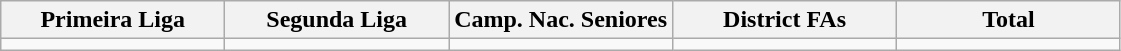<table class="wikitable">
<tr>
<th width="20%">Primeira Liga</th>
<th width="20%">Segunda Liga</th>
<th width="20%">Camp. Nac. Seniores</th>
<th width="20%">District FAs</th>
<th width="20%">Total</th>
</tr>
<tr>
<td></td>
<td></td>
<td></td>
<td></td>
<td></td>
</tr>
</table>
